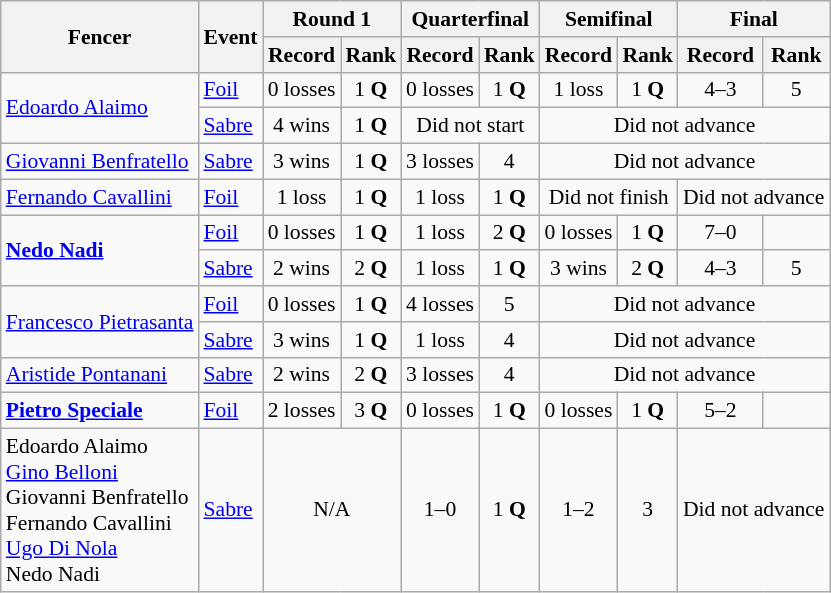<table class=wikitable style="font-size:90%">
<tr>
<th rowspan="2">Fencer</th>
<th rowspan="2">Event</th>
<th colspan="2">Round 1</th>
<th colspan="2">Quarterfinal</th>
<th colspan="2">Semifinal</th>
<th colspan="2">Final</th>
</tr>
<tr>
<th>Record</th>
<th>Rank</th>
<th>Record</th>
<th>Rank</th>
<th>Record</th>
<th>Rank</th>
<th>Record</th>
<th>Rank</th>
</tr>
<tr>
<td rowspan=2><a href='#'>Edoardo Alaimo</a></td>
<td><a href='#'>Foil</a></td>
<td align=center>0 losses</td>
<td align=center>1 <strong>Q</strong></td>
<td align=center>0 losses</td>
<td align=center>1 <strong>Q</strong></td>
<td align=center>1 loss</td>
<td align=center>1 <strong>Q</strong></td>
<td align=center>4–3</td>
<td align=center>5</td>
</tr>
<tr>
<td><a href='#'>Sabre</a></td>
<td align=center>4 wins</td>
<td align=center>1 <strong>Q</strong></td>
<td align=center colspan=2>Did not start</td>
<td align=center colspan=4>Did not advance</td>
</tr>
<tr>
<td><a href='#'>Giovanni Benfratello</a></td>
<td><a href='#'>Sabre</a></td>
<td align=center>3 wins</td>
<td align=center>1 <strong>Q</strong></td>
<td align=center>3 losses</td>
<td align=center>4</td>
<td align=center colspan=4>Did not advance</td>
</tr>
<tr>
<td><a href='#'>Fernando Cavallini</a></td>
<td><a href='#'>Foil</a></td>
<td align=center>1 loss</td>
<td align=center>1 <strong>Q</strong></td>
<td align=center>1 loss</td>
<td align=center>1 <strong>Q</strong></td>
<td align=center colspan=2>Did not finish</td>
<td align=center colspan=2>Did not advance</td>
</tr>
<tr>
<td rowspan=2><strong><a href='#'>Nedo Nadi</a></strong></td>
<td><a href='#'>Foil</a></td>
<td align=center>0 losses</td>
<td align=center>1 <strong>Q</strong></td>
<td align=center>1 loss</td>
<td align=center>2 <strong>Q</strong></td>
<td align=center>0 losses</td>
<td align=center>1 <strong>Q</strong></td>
<td align=center>7–0</td>
<td align=center></td>
</tr>
<tr>
<td><a href='#'>Sabre</a></td>
<td align=center>2 wins</td>
<td align=center>2 <strong>Q</strong></td>
<td align=center>1 loss</td>
<td align=center>1 <strong>Q</strong></td>
<td align=center>3 wins</td>
<td align=center>2 <strong>Q</strong></td>
<td align=center>4–3</td>
<td align=center>5</td>
</tr>
<tr>
<td rowspan=2><a href='#'>Francesco Pietrasanta</a></td>
<td><a href='#'>Foil</a></td>
<td align=center>0 losses</td>
<td align=center>1 <strong>Q</strong></td>
<td align=center>4 losses</td>
<td align=center>5</td>
<td align=center colspan=4>Did not advance</td>
</tr>
<tr>
<td><a href='#'>Sabre</a></td>
<td align=center>3 wins</td>
<td align=center>1 <strong>Q</strong></td>
<td align=center>1 loss</td>
<td align=center>4</td>
<td align=center colspan=4>Did not advance</td>
</tr>
<tr>
<td><a href='#'>Aristide Pontanani</a></td>
<td><a href='#'>Sabre</a></td>
<td align=center>2 wins</td>
<td align=center>2 <strong>Q</strong></td>
<td align=center>3 losses</td>
<td align=center>4</td>
<td align=center colspan=4>Did not advance</td>
</tr>
<tr>
<td><strong><a href='#'>Pietro Speciale</a></strong></td>
<td><a href='#'>Foil</a></td>
<td align=center>2 losses</td>
<td align=center>3 <strong>Q</strong></td>
<td align=center>0 losses</td>
<td align=center>1 <strong>Q</strong></td>
<td align=center>0 losses</td>
<td align=center>1 <strong>Q</strong></td>
<td align=center>5–2</td>
<td align=center></td>
</tr>
<tr>
<td>Edoardo Alaimo <br> <a href='#'>Gino Belloni</a> <br> Giovanni Benfratello <br> Fernando Cavallini <br> <a href='#'>Ugo Di Nola</a> <br> Nedo Nadi</td>
<td><a href='#'>Sabre</a></td>
<td align=center colspan=2>N/A</td>
<td align=center>1–0</td>
<td align=center>1 <strong>Q</strong></td>
<td align=center>1–2</td>
<td align=center>3</td>
<td align=center colspan=2>Did not advance</td>
</tr>
</table>
